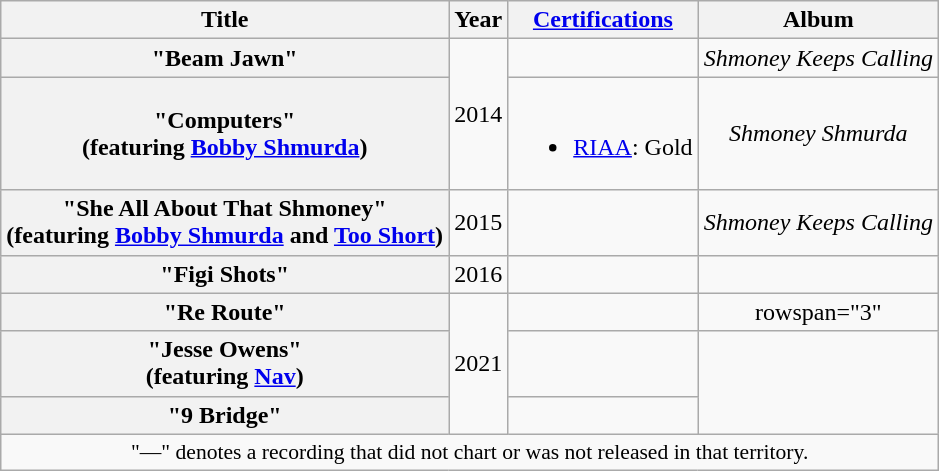<table class="wikitable plainrowheaders" style="text-align:center;">
<tr>
<th scope="col">Title</th>
<th scope="col">Year</th>
<th scope="col"><a href='#'>Certifications</a></th>
<th scope="col">Album</th>
</tr>
<tr>
<th scope="row">"Beam Jawn"</th>
<td rowspan="2">2014</td>
<td></td>
<td><em>Shmoney Keeps Calling</em></td>
</tr>
<tr>
<th scope="row">"Computers"<br><span>(featuring <a href='#'>Bobby Shmurda</a>)</span></th>
<td><br><ul><li><a href='#'>RIAA</a>: Gold</li></ul></td>
<td><em>Shmoney Shmurda</em></td>
</tr>
<tr>
<th scope="row">"She All About That Shmoney"<br><span>(featuring <a href='#'>Bobby Shmurda</a> and <a href='#'>Too Short</a>)</span></th>
<td>2015</td>
<td></td>
<td><em>Shmoney Keeps Calling</em></td>
</tr>
<tr>
<th scope="row">"Figi Shots"<br></th>
<td>2016</td>
<td></td>
<td></td>
</tr>
<tr>
<th scope="row">"Re Route"<br></th>
<td rowspan="3">2021</td>
<td></td>
<td>rowspan="3" </td>
</tr>
<tr>
<th scope="row">"Jesse Owens"<br><span>(featuring <a href='#'>Nav</a>)</span></th>
<td></td>
</tr>
<tr>
<th scope="row">"9 Bridge"<br></th>
<td></td>
</tr>
<tr>
<td colspan="8" style="font-size:90%">"—" denotes a recording that did not chart or was not released in that territory.</td>
</tr>
</table>
